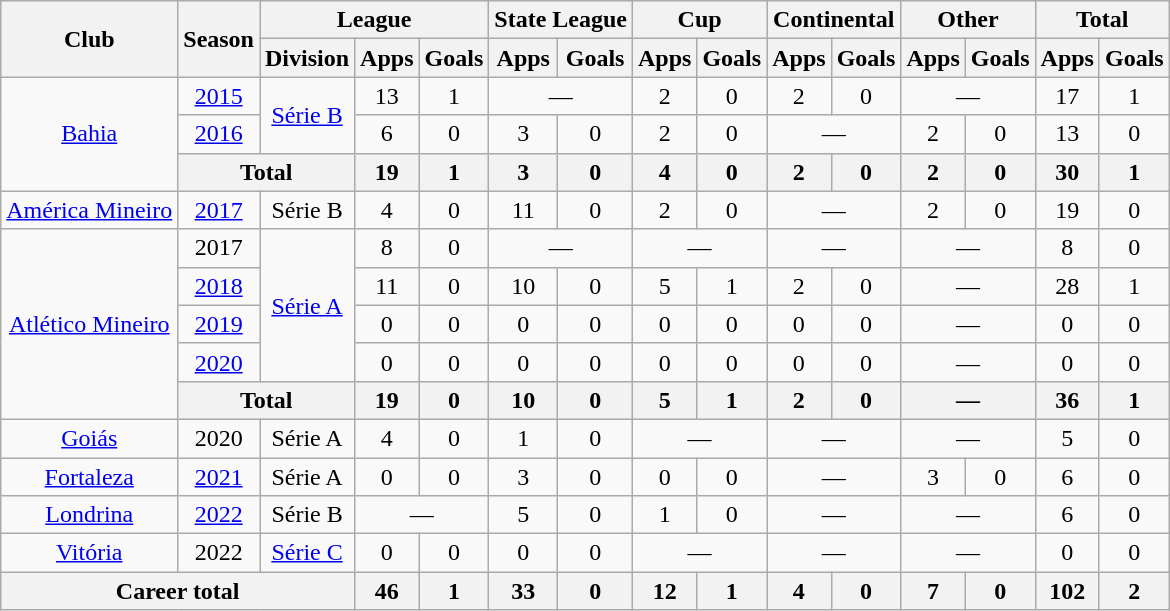<table class="wikitable" style="text-align: center;">
<tr>
<th rowspan="2">Club</th>
<th rowspan="2">Season</th>
<th colspan="3">League</th>
<th colspan="2">State League</th>
<th colspan="2">Cup</th>
<th colspan="2">Continental</th>
<th colspan="2">Other</th>
<th colspan="2">Total</th>
</tr>
<tr>
<th>Division</th>
<th>Apps</th>
<th>Goals</th>
<th>Apps</th>
<th>Goals</th>
<th>Apps</th>
<th>Goals</th>
<th>Apps</th>
<th>Goals</th>
<th>Apps</th>
<th>Goals</th>
<th>Apps</th>
<th>Goals</th>
</tr>
<tr>
<td rowspan=3 valign="center"><a href='#'>Bahia</a></td>
<td><a href='#'>2015</a></td>
<td rowspan=2><a href='#'>Série B</a></td>
<td>13</td>
<td>1</td>
<td colspan="2">—</td>
<td>2</td>
<td>0</td>
<td>2</td>
<td>0</td>
<td colspan="2">—</td>
<td>17</td>
<td>1</td>
</tr>
<tr>
<td><a href='#'>2016</a></td>
<td>6</td>
<td>0</td>
<td>3</td>
<td>0</td>
<td>2</td>
<td>0</td>
<td colspan="2">—</td>
<td>2</td>
<td>0</td>
<td>13</td>
<td>0</td>
</tr>
<tr>
<th colspan="2">Total</th>
<th>19</th>
<th>1</th>
<th>3</th>
<th>0</th>
<th>4</th>
<th>0</th>
<th>2</th>
<th>0</th>
<th>2</th>
<th>0</th>
<th>30</th>
<th>1</th>
</tr>
<tr>
<td valign="center"><a href='#'>América Mineiro</a></td>
<td><a href='#'>2017</a></td>
<td>Série B</td>
<td>4</td>
<td>0</td>
<td>11</td>
<td>0</td>
<td>2</td>
<td>0</td>
<td colspan="2">—</td>
<td>2</td>
<td>0</td>
<td>19</td>
<td>0</td>
</tr>
<tr>
<td rowspan=5 valign="center"><a href='#'>Atlético Mineiro</a></td>
<td>2017</td>
<td rowspan=4><a href='#'>Série A</a></td>
<td>8</td>
<td>0</td>
<td colspan="2">—</td>
<td colspan="2">—</td>
<td colspan="2">—</td>
<td colspan="2">—</td>
<td>8</td>
<td>0</td>
</tr>
<tr>
<td><a href='#'>2018</a></td>
<td>11</td>
<td>0</td>
<td>10</td>
<td>0</td>
<td>5</td>
<td>1</td>
<td>2</td>
<td>0</td>
<td colspan="2">—</td>
<td>28</td>
<td>1</td>
</tr>
<tr>
<td><a href='#'>2019</a></td>
<td>0</td>
<td>0</td>
<td>0</td>
<td>0</td>
<td>0</td>
<td>0</td>
<td>0</td>
<td>0</td>
<td colspan="2">—</td>
<td>0</td>
<td>0</td>
</tr>
<tr>
<td><a href='#'>2020</a></td>
<td>0</td>
<td>0</td>
<td>0</td>
<td>0</td>
<td>0</td>
<td>0</td>
<td>0</td>
<td>0</td>
<td colspan="2">—</td>
<td>0</td>
<td>0</td>
</tr>
<tr>
<th colspan="2">Total</th>
<th>19</th>
<th>0</th>
<th>10</th>
<th>0</th>
<th>5</th>
<th>1</th>
<th>2</th>
<th>0</th>
<th colspan="2">—</th>
<th>36</th>
<th>1</th>
</tr>
<tr>
<td valign="center"><a href='#'>Goiás</a></td>
<td>2020</td>
<td>Série A</td>
<td>4</td>
<td>0</td>
<td>1</td>
<td>0</td>
<td colspan="2">—</td>
<td colspan="2">—</td>
<td colspan="2">—</td>
<td>5</td>
<td>0</td>
</tr>
<tr>
<td valign="center"><a href='#'>Fortaleza</a></td>
<td><a href='#'>2021</a></td>
<td>Série A</td>
<td>0</td>
<td>0</td>
<td>3</td>
<td>0</td>
<td>0</td>
<td>0</td>
<td colspan="2">—</td>
<td>3</td>
<td>0</td>
<td>6</td>
<td>0</td>
</tr>
<tr>
<td valign="center"><a href='#'>Londrina</a></td>
<td><a href='#'>2022</a></td>
<td>Série B</td>
<td colspan="2">—</td>
<td>5</td>
<td>0</td>
<td>1</td>
<td>0</td>
<td colspan="2">—</td>
<td colspan="2">—</td>
<td>6</td>
<td>0</td>
</tr>
<tr>
<td valign="center"><a href='#'>Vitória</a></td>
<td>2022</td>
<td><a href='#'>Série C</a></td>
<td>0</td>
<td>0</td>
<td>0</td>
<td>0</td>
<td colspan="2">—</td>
<td colspan="2">—</td>
<td colspan="2">—</td>
<td>0</td>
<td>0</td>
</tr>
<tr>
<th colspan="3"><strong>Career total</strong></th>
<th>46</th>
<th>1</th>
<th>33</th>
<th>0</th>
<th>12</th>
<th>1</th>
<th>4</th>
<th>0</th>
<th>7</th>
<th>0</th>
<th>102</th>
<th>2</th>
</tr>
</table>
